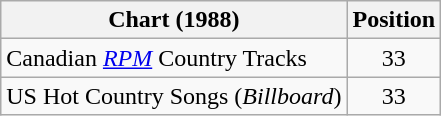<table class="wikitable">
<tr>
<th>Chart (1988)</th>
<th>Position</th>
</tr>
<tr>
<td align="left">Canadian <em><a href='#'>RPM</a></em> Country Tracks</td>
<td align="center">33</td>
</tr>
<tr>
<td>US Hot Country Songs (<em>Billboard</em>)</td>
<td align="center">33</td>
</tr>
</table>
